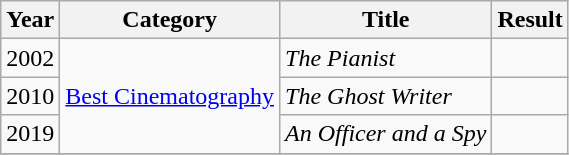<table class="wikitable">
<tr>
<th>Year</th>
<th>Category</th>
<th>Title</th>
<th>Result</th>
</tr>
<tr>
<td>2002</td>
<td rowspan=3><a href='#'>Best Cinematography</a></td>
<td><em>The Pianist</em></td>
<td></td>
</tr>
<tr>
<td>2010</td>
<td><em>The Ghost Writer</em></td>
<td></td>
</tr>
<tr>
<td>2019</td>
<td><em>An Officer and a Spy</em></td>
<td></td>
</tr>
<tr>
</tr>
</table>
